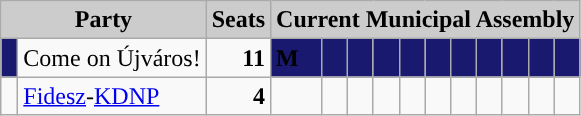<table class="wikitable">
<tr>
<th style="background:#ccc" colspan="2">Party</th>
<th style="background:#ccc">Seats</th>
<th style="background:#ccc" colspan="11">Current Municipal Assembly</th>
</tr>
<tr>
<td style="background-color: #191970"> </td>
<td>Come on Újváros!</td>
<td style="text-align: right"><strong>11</strong></td>
<td style="background-color: #191970"><span><strong>M</strong></span></td>
<td style="background-color: #191970"> </td>
<td style="background-color: #191970"> </td>
<td style="background-color: #191970"> </td>
<td style="background-color: #191970"> </td>
<td style="background-color: #191970"> </td>
<td style="background-color: #191970"> </td>
<td style="background-color: #191970"> </td>
<td style="background-color: #191970"> </td>
<td style="background-color: #191970"> </td>
<td style="background-color: #191970"> </td>
</tr>
<tr>
<td style="background-color: "> </td>
<td><a href='#'>Fidesz</a>-<a href='#'>KDNP</a></td>
<td style="text-align: right"><strong>4</strong></td>
<td style="background-color: "> </td>
<td style="background-color: "> </td>
<td style="background-color: "> </td>
<td style="background-color: "> </td>
<td> </td>
<td> </td>
<td> </td>
<td> </td>
<td> </td>
<td> </td>
<td> </td>
</tr>
</table>
